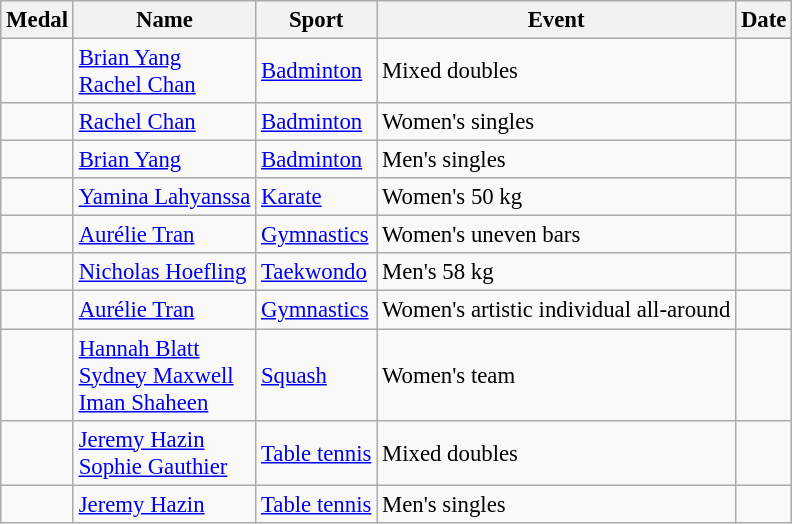<table class="wikitable sortable" style="font-size:95%">
<tr>
<th>Medal</th>
<th>Name</th>
<th>Sport</th>
<th>Event</th>
<th>Date</th>
</tr>
<tr>
<td></td>
<td><a href='#'>Brian Yang</a><br><a href='#'>Rachel Chan</a></td>
<td><a href='#'>Badminton</a></td>
<td>Mixed doubles</td>
<td></td>
</tr>
<tr>
<td></td>
<td><a href='#'>Rachel Chan</a></td>
<td><a href='#'>Badminton</a></td>
<td>Women's singles</td>
<td></td>
</tr>
<tr>
<td></td>
<td><a href='#'>Brian Yang</a></td>
<td><a href='#'>Badminton</a></td>
<td>Men's singles</td>
<td></td>
</tr>
<tr>
<td></td>
<td><a href='#'>Yamina Lahyanssa</a></td>
<td><a href='#'>Karate</a></td>
<td>Women's 50 kg</td>
<td></td>
</tr>
<tr>
<td></td>
<td><a href='#'>Aurélie Tran</a></td>
<td><a href='#'>Gymnastics</a></td>
<td>Women's uneven bars</td>
<td></td>
</tr>
<tr>
<td></td>
<td><a href='#'>Nicholas Hoefling</a></td>
<td><a href='#'>Taekwondo</a></td>
<td>Men's 58 kg</td>
<td></td>
</tr>
<tr>
<td></td>
<td><a href='#'>Aurélie Tran</a></td>
<td><a href='#'>Gymnastics</a></td>
<td>Women's artistic individual all-around</td>
<td></td>
</tr>
<tr>
<td></td>
<td><a href='#'>Hannah Blatt</a><br><a href='#'>Sydney Maxwell</a><br><a href='#'>Iman Shaheen</a></td>
<td><a href='#'>Squash</a></td>
<td>Women's team</td>
<td></td>
</tr>
<tr>
<td></td>
<td><a href='#'>Jeremy Hazin</a><br><a href='#'>Sophie Gauthier</a></td>
<td><a href='#'>Table tennis</a></td>
<td>Mixed doubles</td>
<td></td>
</tr>
<tr>
<td></td>
<td><a href='#'>Jeremy Hazin</a></td>
<td><a href='#'>Table tennis</a></td>
<td>Men's singles</td>
<td></td>
</tr>
</table>
